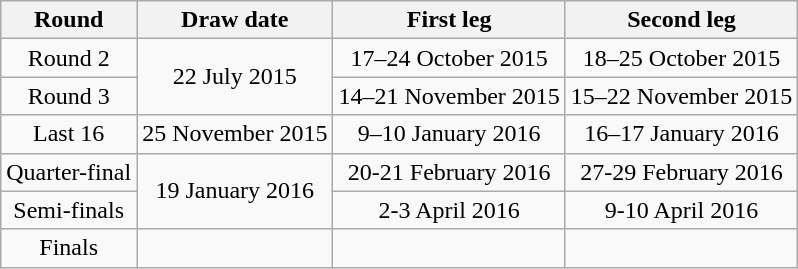<table class="wikitable" style="text-align:center">
<tr>
<th>Round</th>
<th>Draw date</th>
<th>First leg</th>
<th>Second leg</th>
</tr>
<tr>
<td>Round 2</td>
<td rowspan=2>22 July 2015</td>
<td>17–24 October 2015</td>
<td>18–25 October 2015</td>
</tr>
<tr>
<td>Round 3</td>
<td>14–21 November 2015</td>
<td>15–22 November 2015</td>
</tr>
<tr>
<td>Last 16</td>
<td>25 November 2015</td>
<td>9–10 January 2016</td>
<td>16–17 January 2016</td>
</tr>
<tr>
<td>Quarter-final</td>
<td rowspan=2>19 January 2016</td>
<td>20-21 February 2016</td>
<td>27-29 February 2016</td>
</tr>
<tr>
<td>Semi-finals</td>
<td>2-3 April 2016</td>
<td>9-10 April 2016</td>
</tr>
<tr>
<td>Finals</td>
<td></td>
<td></td>
<td></td>
</tr>
</table>
